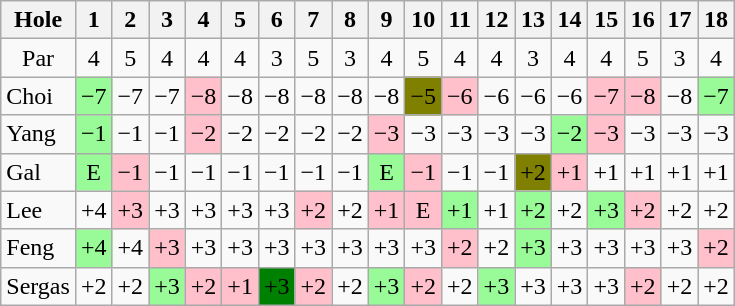<table class="wikitable" style="text-align:center">
<tr>
<th>Hole</th>
<th>1</th>
<th>2</th>
<th>3</th>
<th>4</th>
<th>5</th>
<th>6</th>
<th>7</th>
<th>8</th>
<th>9</th>
<th>10</th>
<th>11</th>
<th>12</th>
<th>13</th>
<th>14</th>
<th>15</th>
<th>16</th>
<th>17</th>
<th>18</th>
</tr>
<tr>
<td>Par</td>
<td>4</td>
<td>5</td>
<td>4</td>
<td>4</td>
<td>4</td>
<td>3</td>
<td>5</td>
<td>3</td>
<td>4</td>
<td>5</td>
<td>4</td>
<td>4</td>
<td>3</td>
<td>4</td>
<td>4</td>
<td>5</td>
<td>3</td>
<td>4</td>
</tr>
<tr>
<td align=left> Choi</td>
<td style="background: PaleGreen;">−7</td>
<td>−7</td>
<td>−7</td>
<td style="background: Pink;">−8</td>
<td>−8</td>
<td>−8</td>
<td>−8</td>
<td>−8</td>
<td>−8</td>
<td style="background: Olive;">−5</td>
<td style="background: Pink;">−6</td>
<td>−6</td>
<td>−6</td>
<td>−6</td>
<td style="background: Pink;">−7</td>
<td style="background: Pink;">−8</td>
<td>−8</td>
<td style="background: PaleGreen;">−7</td>
</tr>
<tr>
<td align=left> Yang</td>
<td style="background: PaleGreen;">−1</td>
<td>−1</td>
<td>−1</td>
<td style="background: Pink;">−2</td>
<td>−2</td>
<td>−2</td>
<td>−2</td>
<td>−2</td>
<td style="background: Pink;">−3</td>
<td>−3</td>
<td>−3</td>
<td>−3</td>
<td>−3</td>
<td style="background: PaleGreen;">−2</td>
<td style="background: Pink;">−3</td>
<td>−3</td>
<td>−3</td>
<td>−3</td>
</tr>
<tr>
<td align=left> Gal</td>
<td style="background: PaleGreen;">E</td>
<td style="background: Pink;">−1</td>
<td>−1</td>
<td>−1</td>
<td>−1</td>
<td>−1</td>
<td>−1</td>
<td>−1</td>
<td style="background: PaleGreen;">E</td>
<td style="background: Pink;">−1</td>
<td>−1</td>
<td>−1</td>
<td style="background: Olive;">+2</td>
<td style="background: Pink;">+1</td>
<td>+1</td>
<td>+1</td>
<td>+1</td>
<td>+1</td>
</tr>
<tr>
<td align=left> Lee</td>
<td>+4</td>
<td style="background: Pink;">+3</td>
<td>+3</td>
<td>+3</td>
<td>+3</td>
<td>+3</td>
<td style="background: Pink;">+2</td>
<td>+2</td>
<td style="background: Pink;">+1</td>
<td style="background: Pink;">E</td>
<td style="background: PaleGreen;">+1</td>
<td>+1</td>
<td style="background: PaleGreen;">+2</td>
<td>+2</td>
<td style="background: PaleGreen;">+3</td>
<td style="background: Pink;">+2</td>
<td>+2</td>
<td>+2</td>
</tr>
<tr>
<td align=left> Feng</td>
<td style="background: PaleGreen;">+4</td>
<td>+4</td>
<td style="background: Pink;">+3</td>
<td>+3</td>
<td>+3</td>
<td>+3</td>
<td>+3</td>
<td>+3</td>
<td>+3</td>
<td>+3</td>
<td style="background: Pink;">+2</td>
<td>+2</td>
<td style="background: PaleGreen;">+3</td>
<td>+3</td>
<td>+3</td>
<td>+3</td>
<td>+3</td>
<td style="background: Pink;">+2</td>
</tr>
<tr>
<td align=left> Sergas</td>
<td>+2</td>
<td>+2</td>
<td style="background: PaleGreen;">+3</td>
<td style="background: Pink;">+2</td>
<td style="background: Pink;">+1</td>
<td style="background: Green;">+3</td>
<td style="background: Pink;">+2</td>
<td>+2</td>
<td style="background: PaleGreen;">+3</td>
<td style="background: Pink;">+2</td>
<td>+2</td>
<td style="background: PaleGreen;">+3</td>
<td>+3</td>
<td>+3</td>
<td>+3</td>
<td style="background: Pink;">+2</td>
<td>+2</td>
<td>+2</td>
</tr>
</table>
